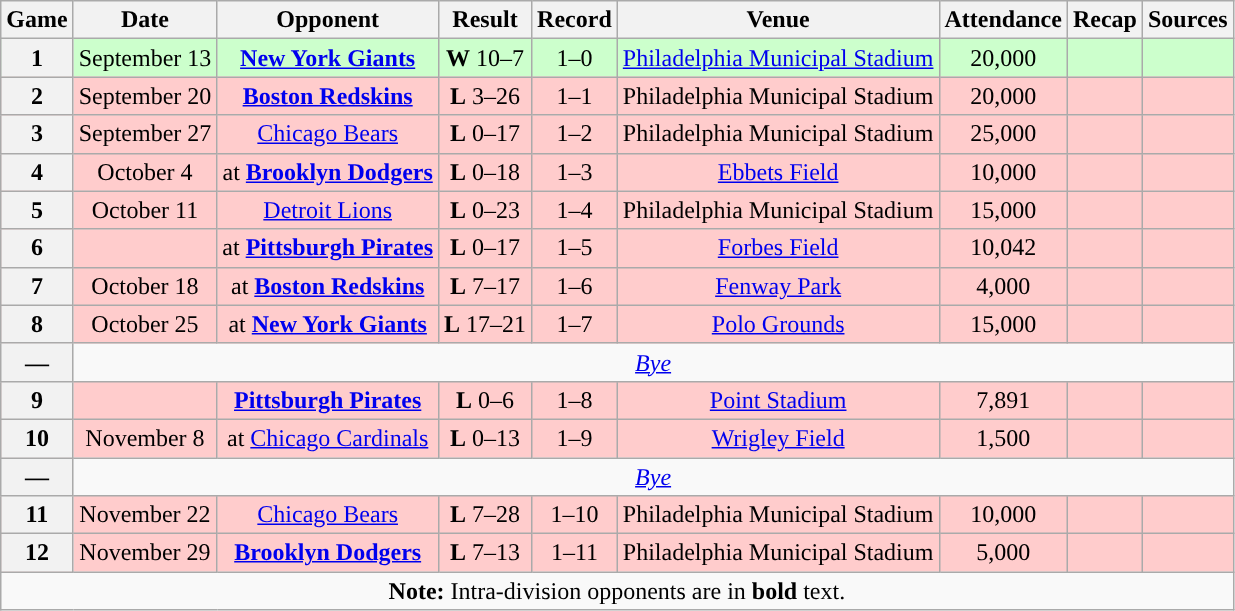<table class="wikitable" style="text-align:center">
<tr>
<th>Game</th>
<th>Date</th>
<th>Opponent</th>
<th>Result</th>
<th>Record</th>
<th>Venue</th>
<th>Attendance</th>
<th>Recap</th>
<th>Sources</th>
</tr>
<tr style="background:#cfc">
<th>1</th>
<td>September 13</td>
<td><strong><a href='#'>New York Giants</a></strong></td>
<td><strong>W</strong> 10–7</td>
<td>1–0</td>
<td><a href='#'>Philadelphia Municipal Stadium</a></td>
<td>20,000</td>
<td></td>
<td></td>
</tr>
<tr style="background:#fcc">
<th>2</th>
<td>September 20</td>
<td><strong><a href='#'>Boston Redskins</a></strong></td>
<td><strong>L</strong> 3–26</td>
<td>1–1</td>
<td>Philadelphia Municipal Stadium</td>
<td>20,000</td>
<td></td>
<td></td>
</tr>
<tr style="background:#fcc">
<th>3</th>
<td>September 27</td>
<td><a href='#'>Chicago Bears</a></td>
<td><strong>L</strong> 0–17</td>
<td>1–2</td>
<td>Philadelphia Municipal Stadium</td>
<td>25,000</td>
<td></td>
<td></td>
</tr>
<tr style="background:#fcc">
<th>4</th>
<td>October 4</td>
<td>at <strong><a href='#'>Brooklyn Dodgers</a></strong></td>
<td><strong>L</strong> 0–18</td>
<td>1–3</td>
<td><a href='#'>Ebbets Field</a></td>
<td>10,000</td>
<td></td>
<td></td>
</tr>
<tr style="background:#fcc">
<th>5</th>
<td>October 11</td>
<td><a href='#'>Detroit Lions</a></td>
<td><strong>L</strong> 0–23</td>
<td>1–4</td>
<td>Philadelphia Municipal Stadium</td>
<td>15,000</td>
<td></td>
<td></td>
</tr>
<tr style="background:#fcc">
<th>6</th>
<td></td>
<td>at <strong><a href='#'>Pittsburgh Pirates</a></strong></td>
<td><strong>L</strong> 0–17</td>
<td>1–5</td>
<td><a href='#'>Forbes Field</a></td>
<td>10,042</td>
<td></td>
<td></td>
</tr>
<tr style="background:#fcc">
<th>7</th>
<td>October 18</td>
<td>at <strong><a href='#'>Boston Redskins</a></strong></td>
<td><strong>L</strong> 7–17</td>
<td>1–6</td>
<td><a href='#'>Fenway Park</a></td>
<td>4,000</td>
<td></td>
<td></td>
</tr>
<tr style="background:#fcc">
<th>8</th>
<td>October 25</td>
<td>at <strong><a href='#'>New York Giants</a></strong></td>
<td><strong>L</strong> 17–21</td>
<td>1–7</td>
<td><a href='#'>Polo Grounds</a></td>
<td>15,000</td>
<td></td>
<td></td>
</tr>
<tr>
<th>—</th>
<td colspan="8"><em><a href='#'>Bye</a></em></td>
</tr>
<tr style="background:#fcc">
<th>9</th>
<td></td>
<td><strong><a href='#'>Pittsburgh Pirates</a></strong></td>
<td><strong>L</strong> 0–6</td>
<td>1–8</td>
<td><a href='#'>Point Stadium</a></td>
<td>7,891</td>
<td></td>
<td></td>
</tr>
<tr style="background:#fcc">
<th>10</th>
<td>November 8</td>
<td>at <a href='#'>Chicago Cardinals</a></td>
<td><strong>L</strong> 0–13</td>
<td>1–9</td>
<td><a href='#'>Wrigley Field</a></td>
<td>1,500</td>
<td></td>
<td></td>
</tr>
<tr>
<th>—</th>
<td colspan="8"><em><a href='#'>Bye</a></em></td>
</tr>
<tr style="background:#fcc">
<th>11</th>
<td>November 22</td>
<td><a href='#'>Chicago Bears</a></td>
<td><strong>L</strong> 7–28</td>
<td>1–10</td>
<td>Philadelphia Municipal Stadium</td>
<td>10,000</td>
<td></td>
<td></td>
</tr>
<tr style="background:#fcc">
<th>12</th>
<td>November 29</td>
<td><strong><a href='#'>Brooklyn Dodgers</a></strong></td>
<td><strong>L</strong> 7–13</td>
<td>1–11</td>
<td>Philadelphia Municipal Stadium</td>
<td>5,000</td>
<td></td>
<td></td>
</tr>
<tr>
<td colspan="10"><strong>Note:</strong> Intra-division opponents are in <strong>bold</strong> text.</td>
</tr>
</table>
